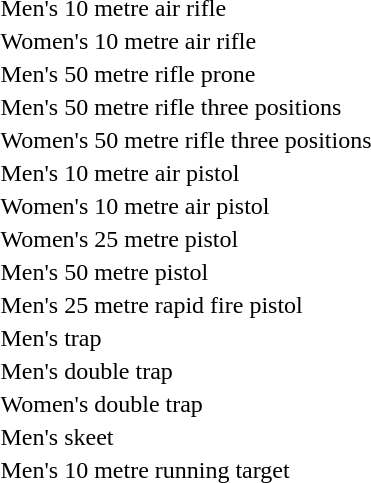<table>
<tr>
<td>Men's 10 metre air rifle<br></td>
<td></td>
<td></td>
<td></td>
</tr>
<tr>
<td>Women's 10 metre air rifle<br></td>
<td></td>
<td></td>
<td></td>
</tr>
<tr>
<td>Men's 50 metre rifle prone<br></td>
<td></td>
<td></td>
<td></td>
</tr>
<tr>
<td>Men's 50 metre rifle three positions<br></td>
<td></td>
<td></td>
<td></td>
</tr>
<tr>
<td>Women's 50 metre rifle three positions<br></td>
<td></td>
<td></td>
<td></td>
</tr>
<tr>
<td>Men's 10 metre air pistol<br></td>
<td></td>
<td></td>
<td></td>
</tr>
<tr>
<td>Women's 10 metre air pistol<br></td>
<td></td>
<td></td>
<td></td>
</tr>
<tr>
<td>Women's 25 metre pistol<br></td>
<td></td>
<td></td>
<td></td>
</tr>
<tr>
<td>Men's 50 metre pistol<br></td>
<td></td>
<td></td>
<td></td>
</tr>
<tr>
<td>Men's 25 metre rapid fire pistol<br></td>
<td></td>
<td></td>
<td></td>
</tr>
<tr>
<td>Men's trap<br></td>
<td></td>
<td></td>
<td></td>
</tr>
<tr>
<td>Men's double trap<br></td>
<td></td>
<td></td>
<td></td>
</tr>
<tr>
<td>Women's double trap<br></td>
<td></td>
<td></td>
<td></td>
</tr>
<tr>
<td>Men's skeet<br></td>
<td></td>
<td></td>
<td></td>
</tr>
<tr>
<td>Men's 10 metre running target<br></td>
<td></td>
<td></td>
<td></td>
</tr>
</table>
